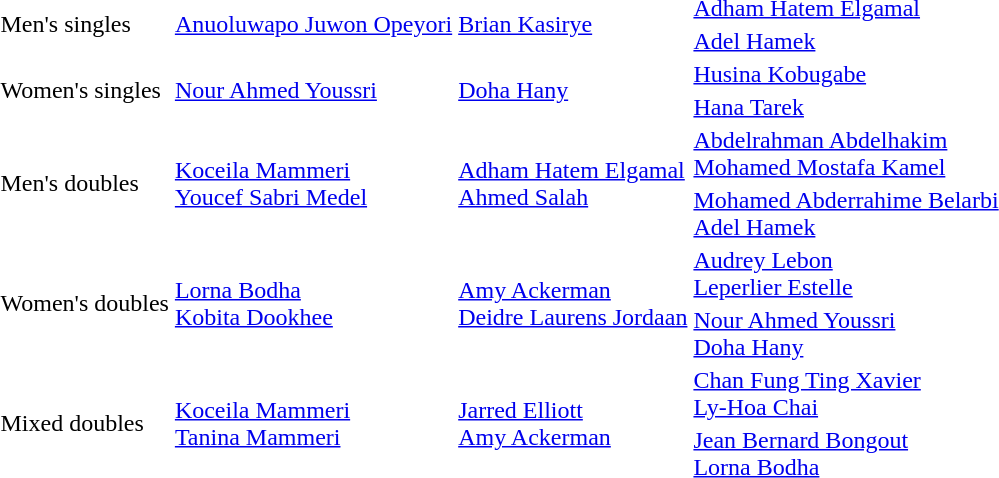<table>
<tr>
<td rowspan=2>Men's singles</td>
<td rowspan=2> <a href='#'>Anuoluwapo Juwon Opeyori</a></td>
<td rowspan=2> <a href='#'>Brian Kasirye</a></td>
<td> <a href='#'>Adham Hatem Elgamal</a></td>
</tr>
<tr>
<td> <a href='#'>Adel Hamek</a></td>
</tr>
<tr>
<td rowspan=2>Women's singles</td>
<td rowspan=2> <a href='#'>Nour Ahmed Youssri</a></td>
<td rowspan=2> <a href='#'>Doha Hany</a></td>
<td> <a href='#'>Husina Kobugabe</a></td>
</tr>
<tr>
<td> <a href='#'>Hana Tarek</a></td>
</tr>
<tr>
<td rowspan=2>Men's doubles</td>
<td rowspan=2> <a href='#'>Koceila Mammeri</a><br> <a href='#'>Youcef Sabri Medel</a></td>
<td rowspan=2> <a href='#'>Adham Hatem Elgamal</a> <br>  <a href='#'>Ahmed Salah</a></td>
<td> <a href='#'>Abdelrahman Abdelhakim</a> <br> <a href='#'>Mohamed Mostafa Kamel</a></td>
</tr>
<tr>
<td> <a href='#'>Mohamed Abderrahime Belarbi</a> <br> <a href='#'>Adel Hamek</a></td>
</tr>
<tr>
<td rowspan=2>Women's doubles</td>
<td rowspan=2> <a href='#'>Lorna Bodha</a> <br> <a href='#'>Kobita Dookhee</a></td>
<td rowspan=2> <a href='#'>Amy Ackerman</a> <br> <a href='#'>Deidre Laurens Jordaan</a></td>
<td> <a href='#'>Audrey Lebon</a> <br> <a href='#'>Leperlier Estelle</a></td>
</tr>
<tr>
<td> <a href='#'>Nour Ahmed Youssri</a> <br> <a href='#'>Doha Hany</a></td>
</tr>
<tr>
<td rowspan=2>Mixed doubles</td>
<td rowspan=2> <a href='#'>Koceila Mammeri</a> <br>  <a href='#'>Tanina Mammeri</a></td>
<td rowspan=2> <a href='#'>Jarred Elliott</a> <br> <a href='#'>Amy Ackerman</a></td>
<td> <a href='#'>Chan Fung Ting Xavier</a> <br> <a href='#'>Ly-Hoa Chai</a></td>
</tr>
<tr>
<td> <a href='#'>Jean Bernard Bongout</a> <br> <a href='#'>Lorna Bodha</a></td>
</tr>
</table>
